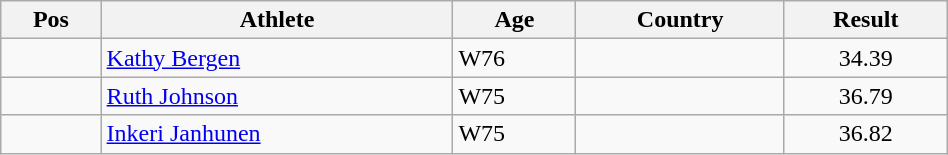<table class="wikitable"  style="text-align:center; width:50%;">
<tr>
<th>Pos</th>
<th>Athlete</th>
<th>Age</th>
<th>Country</th>
<th>Result</th>
</tr>
<tr>
<td align=center></td>
<td align=left><a href='#'>Kathy Bergen</a></td>
<td align=left>W76</td>
<td align=left></td>
<td>34.39</td>
</tr>
<tr>
<td align=center></td>
<td align=left><a href='#'>Ruth Johnson</a></td>
<td align=left>W75</td>
<td align=left></td>
<td>36.79</td>
</tr>
<tr>
<td align=center></td>
<td align=left><a href='#'>Inkeri Janhunen</a></td>
<td align=left>W75</td>
<td align=left></td>
<td>36.82</td>
</tr>
</table>
